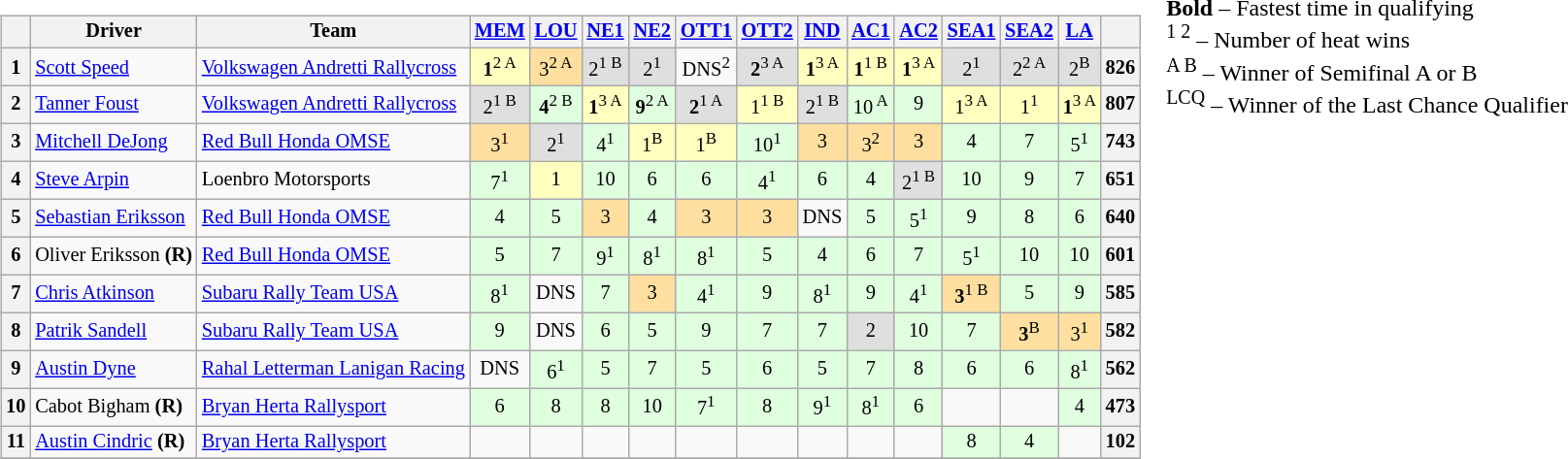<table>
<tr>
<td valign="top"><br><table class="wikitable" style="font-size: 85%; text-align:center;">
<tr>
<th></th>
<th>Driver</th>
<th>Team</th>
<th><a href='#'>MEM</a></th>
<th><a href='#'>LOU</a></th>
<th><a href='#'>NE1</a></th>
<th><a href='#'>NE2</a></th>
<th><a href='#'>OTT1</a></th>
<th><a href='#'>OTT2</a></th>
<th><a href='#'>IND</a></th>
<th><a href='#'>AC1</a></th>
<th><a href='#'>AC2</a></th>
<th><a href='#'>SEA1</a></th>
<th><a href='#'>SEA2</a></th>
<th><a href='#'>LA</a></th>
<th></th>
</tr>
<tr>
<th>1</th>
<td align=left> <a href='#'>Scott Speed</a></td>
<td align=left> <a href='#'>Volkswagen Andretti Rallycross</a></td>
<td style="background:#FFFFBF;"><strong>1</strong><sup>2 A</sup></td>
<td style="background:#FFDF9F;">3<sup>2 A</sup></td>
<td style="background:#DFDFDF;">2<sup>1 B</sup></td>
<td style="background:#DFDFDF;">2<sup>1</sup></td>
<td>DNS<sup>2</sup></td>
<td style="background:#DFDFDF;"><strong>2</strong><sup>3 A</sup></td>
<td style="background:#FFFFBF;"><strong>1</strong><sup>3 A</sup></td>
<td style="background:#FFFFBF;"><strong>1</strong><sup>1 B</sup></td>
<td style="background:#FFFFBF;"><strong>1</strong><sup>3 A</sup></td>
<td style="background:#DFDFDF;">2<sup>1</sup></td>
<td style="background:#DFDFDF;">2<sup>2 A</sup></td>
<td style="background:#DFDFDF;">2<sup>B</sup></td>
<th>826</th>
</tr>
<tr>
<th>2</th>
<td align=left> <a href='#'>Tanner Foust</a></td>
<td align=left> <a href='#'>Volkswagen Andretti Rallycross</a></td>
<td style="background:#DFDFDF;">2<sup>1 B</sup></td>
<td style="background:#DFFFDF;"><strong>4</strong><sup>2 B</sup></td>
<td style="background:#FFFFBF;"><strong>1</strong><sup>3 A</sup></td>
<td style="background:#DFFFDF;"><strong>9</strong><sup>2 A</sup></td>
<td style="background:#DFDFDF;"><strong>2</strong><sup>1 A</sup></td>
<td style="background:#FFFFBF;">1<sup>1 B</sup></td>
<td style="background:#DFDFDF;">2<sup>1 B</sup></td>
<td style="background:#DFFFDF;">10<sup> A</sup></td>
<td style="background:#DFFFDF;">9</td>
<td style="background:#FFFFBF;">1<sup>3 A</sup></td>
<td style="background:#FFFFBF;">1<sup>1</sup></td>
<td style="background:#FFFFBF;"><strong>1</strong><sup>3 A</sup></td>
<th>807</th>
</tr>
<tr>
<th>3</th>
<td align=left> <a href='#'>Mitchell DeJong</a></td>
<td align=left> <a href='#'>Red Bull Honda OMSE</a></td>
<td style="background:#FFDF9F;">3<sup>1</sup></td>
<td style="background:#DFDFDF;">2<sup>1</sup></td>
<td style="background:#DFFFDF;">4<sup>1</sup></td>
<td style="background:#FFFFBF;">1<sup>B</sup></td>
<td style="background:#FFFFBF;">1<sup>B</sup></td>
<td style="background:#DFFFDF;">10<sup>1</sup></td>
<td style="background:#FFDF9F;">3</td>
<td style="background:#FFDF9F;">3<sup>2</sup></td>
<td style="background:#FFDF9F;">3</td>
<td style="background:#DFFFDF;">4</td>
<td style="background:#DFFFDF;">7</td>
<td style="background:#DFFFDF;">5<sup>1</sup></td>
<th>743</th>
</tr>
<tr>
<th>4</th>
<td align=left> <a href='#'>Steve Arpin</a></td>
<td align=left> Loenbro Motorsports</td>
<td style="background:#DFFFDF;">7<sup>1</sup></td>
<td style="background:#FFFFBF;">1</td>
<td style="background:#DFFFDF;">10</td>
<td style="background:#DFFFDF;">6</td>
<td style="background:#DFFFDF;">6</td>
<td style="background:#DFFFDF;">4<sup>1</sup></td>
<td style="background:#DFFFDF;">6</td>
<td style="background:#DFFFDF;">4</td>
<td style="background:#DFDFDF;">2<sup>1 B</sup></td>
<td style="background:#DFFFDF;">10</td>
<td style="background:#DFFFDF;">9</td>
<td style="background:#DFFFDF;">7</td>
<th>651</th>
</tr>
<tr>
<th>5</th>
<td align=left> <a href='#'>Sebastian Eriksson</a></td>
<td align=left> <a href='#'>Red Bull Honda OMSE</a></td>
<td style="background:#DFFFDF;">4</td>
<td style="background:#DFFFDF;">5</td>
<td style="background:#FFDF9F;">3</td>
<td style="background:#DFFFDF;">4</td>
<td style="background:#FFDF9F;">3</td>
<td style="background:#FFDF9F;">3</td>
<td>DNS</td>
<td style="background:#DFFFDF;">5</td>
<td style="background:#DFFFDF;">5<sup>1</sup></td>
<td style="background:#DFFFDF;">9</td>
<td style="background:#DFFFDF;">8</td>
<td style="background:#DFFFDF;">6</td>
<th>640</th>
</tr>
<tr>
<th>6</th>
<td align=left> Oliver Eriksson <strong>(R)</strong></td>
<td align=left> <a href='#'>Red Bull Honda OMSE</a></td>
<td style="background:#DFFFDF;">5</td>
<td style="background:#DFFFDF;">7</td>
<td style="background:#DFFFDF;">9<sup>1</sup></td>
<td style="background:#DFFFDF;">8<sup>1</sup></td>
<td style="background:#DFFFDF;">8<sup>1</sup></td>
<td style="background:#DFFFDF;">5</td>
<td style="background:#DFFFDF;">4</td>
<td style="background:#DFFFDF;">6</td>
<td style="background:#DFFFDF;">7</td>
<td style="background:#DFFFDF;">5<sup>1</sup></td>
<td style="background:#DFFFDF;">10</td>
<td style="background:#DFFFDF;">10</td>
<th>601</th>
</tr>
<tr>
<th>7</th>
<td align=left> <a href='#'>Chris Atkinson</a></td>
<td align=left> <a href='#'>Subaru Rally Team USA</a></td>
<td style="background:#DFFFDF;">8<sup>1</sup></td>
<td>DNS</td>
<td style="background:#DFFFDF;">7</td>
<td style="background:#FFDF9F;">3</td>
<td style="background:#DFFFDF;">4<sup>1</sup></td>
<td style="background:#DFFFDF;">9</td>
<td style="background:#DFFFDF;">8<sup>1</sup></td>
<td style="background:#DFFFDF;">9</td>
<td style="background:#DFFFDF;">4<sup>1</sup></td>
<td style="background:#FFDF9F;"><strong>3</strong><sup>1 B</sup></td>
<td style="background:#DFFFDF;">5</td>
<td style="background:#DFFFDF;">9</td>
<th>585</th>
</tr>
<tr>
<th>8</th>
<td align=left> <a href='#'>Patrik Sandell</a></td>
<td align=left> <a href='#'>Subaru Rally Team USA</a></td>
<td style="background:#DFFFDF;">9</td>
<td>DNS</td>
<td style="background:#DFFFDF;">6</td>
<td style="background:#DFFFDF;">5</td>
<td style="background:#DFFFDF;">9</td>
<td style="background:#DFFFDF;">7</td>
<td style="background:#DFFFDF;">7</td>
<td style="background:#DFDFDF;">2</td>
<td style="background:#DFFFDF;">10</td>
<td style="background:#DFFFDF;">7</td>
<td style="background:#FFDF9F;"><strong>3</strong><sup>B</sup></td>
<td style="background:#FFDF9F;">3<sup>1</sup></td>
<th>582</th>
</tr>
<tr>
<th>9</th>
<td align=left> <a href='#'>Austin Dyne</a></td>
<td align=left> <a href='#'>Rahal Letterman Lanigan Racing</a></td>
<td>DNS</td>
<td style="background:#DFFFDF;">6<sup>1</sup></td>
<td style="background:#DFFFDF;">5</td>
<td style="background:#DFFFDF;">7</td>
<td style="background:#DFFFDF;">5</td>
<td style="background:#DFFFDF;">6</td>
<td style="background:#DFFFDF;">5</td>
<td style="background:#DFFFDF;">7</td>
<td style="background:#DFFFDF;">8</td>
<td style="background:#DFFFDF;">6</td>
<td style="background:#DFFFDF;">6</td>
<td style="background:#DFFFDF;">8<sup>1</sup></td>
<th>562</th>
</tr>
<tr>
<th>10</th>
<td align=left> Cabot Bigham <strong>(R)</strong></td>
<td align=left> <a href='#'>Bryan Herta Rallysport</a></td>
<td style="background:#DFFFDF;">6</td>
<td style="background:#DFFFDF;">8</td>
<td style="background:#DFFFDF;">8</td>
<td style="background:#DFFFDF;">10</td>
<td style="background:#DFFFDF;">7<sup>1</sup></td>
<td style="background:#DFFFDF;">8</td>
<td style="background:#DFFFDF;">9<sup>1</sup></td>
<td style="background:#DFFFDF;">8<sup>1</sup></td>
<td style="background:#DFFFDF;">6</td>
<td></td>
<td></td>
<td style="background:#DFFFDF;">4</td>
<th>473</th>
</tr>
<tr>
<th>11</th>
<td align=left> <a href='#'>Austin Cindric</a> <strong>(R)</strong></td>
<td align=left> <a href='#'>Bryan Herta Rallysport</a></td>
<td></td>
<td></td>
<td></td>
<td></td>
<td></td>
<td></td>
<td></td>
<td></td>
<td></td>
<td style="background:#DFFFDF;">8</td>
<td style="background:#DFFFDF;">4</td>
<td></td>
<th>102</th>
</tr>
<tr>
</tr>
</table>
</td>
<td valign="top"><br>
<span><strong>Bold</strong> – Fastest time in qualifying<br>
<sup>1 2</sup> – Number of heat wins<br>
<sup>A B</sup> – Winner of Semifinal A or B<br>
<sup>LCQ</sup> – Winner of the Last Chance Qualifier</span></td>
</tr>
</table>
